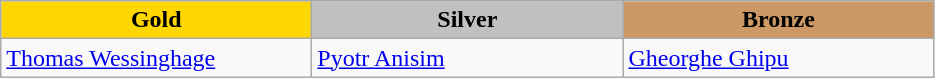<table class="wikitable" style="text-align:left">
<tr align="center">
<td width=200 bgcolor=gold><strong>Gold</strong></td>
<td width=200 bgcolor=silver><strong>Silver</strong></td>
<td width=200 bgcolor=CC9966><strong>Bronze</strong></td>
</tr>
<tr>
<td><a href='#'>Thomas Wessinghage</a><br><em></em></td>
<td><a href='#'>Pyotr Anisim</a><br><em></em></td>
<td><a href='#'>Gheorghe Ghipu</a><br><em></em></td>
</tr>
</table>
